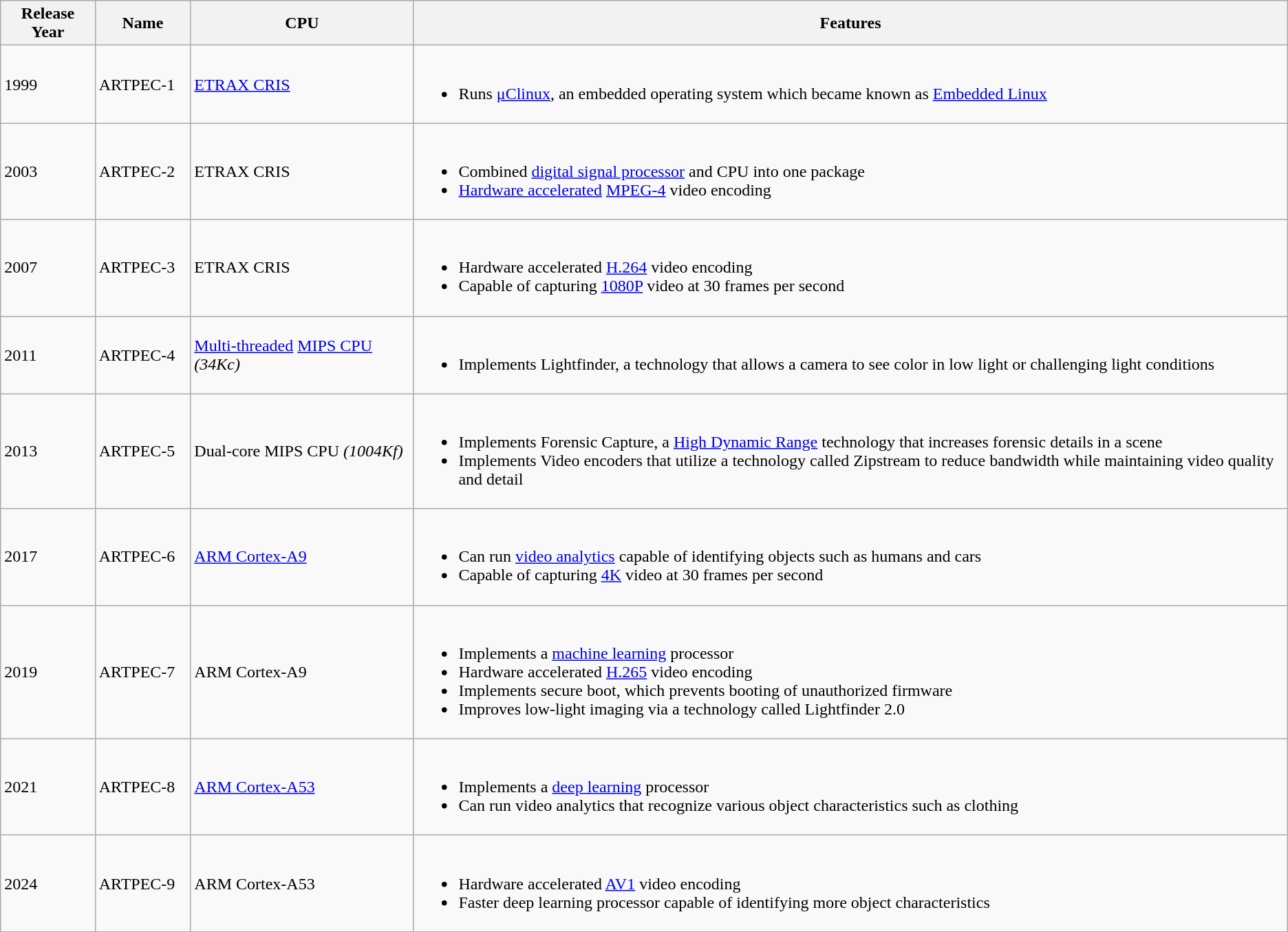<table class="wikitable">
<tr>
<th>Release Year</th>
<th>Name</th>
<th>CPU</th>
<th>Features</th>
</tr>
<tr>
<td>1999</td>
<td style="width: 85px;">ARTPEC-1</td>
<td><a href='#'>ETRAX CRIS</a></td>
<td><br><ul><li>Runs <a href='#'>μClinux</a>, an embedded operating system which became known as <a href='#'>Embedded Linux</a></li></ul></td>
</tr>
<tr>
<td>2003</td>
<td>ARTPEC-2</td>
<td>ETRAX CRIS</td>
<td><br><ul><li>Combined <a href='#'>digital signal processor</a> and CPU into one package</li><li><a href='#'>Hardware accelerated</a> <a href='#'>MPEG-4</a> video encoding</li></ul></td>
</tr>
<tr>
<td>2007</td>
<td>ARTPEC-3</td>
<td>ETRAX CRIS</td>
<td><br><ul><li>Hardware accelerated <a href='#'>H.264</a> video encoding</li><li>Capable of capturing <a href='#'>1080P</a> video at 30 frames per second</li></ul></td>
</tr>
<tr>
<td>2011</td>
<td>ARTPEC-4</td>
<td><a href='#'>Multi-threaded</a> <a href='#'>MIPS CPU</a> <em>(34Kc)</em></td>
<td><br><ul><li>Implements Lightfinder, a technology that allows a camera to see color in low light or challenging light conditions</li></ul></td>
</tr>
<tr>
<td>2013</td>
<td>ARTPEC-5</td>
<td>Dual-core MIPS CPU <em>(1004Kf)</em></td>
<td><br><ul><li>Implements Forensic Capture, a <a href='#'>High Dynamic Range</a>  technology that increases forensic details in a scene</li><li>Implements Video encoders that utilize a technology called Zipstream to reduce bandwidth while maintaining video quality and detail</li></ul></td>
</tr>
<tr>
<td>2017</td>
<td>ARTPEC-6</td>
<td><a href='#'>ARM Cortex-A9</a></td>
<td><br><ul><li>Can run <a href='#'>video analytics</a> capable of identifying objects such as humans and cars</li><li>Capable of capturing <a href='#'>4K</a> video at 30 frames per second</li></ul></td>
</tr>
<tr>
<td>2019</td>
<td>ARTPEC-7</td>
<td>ARM Cortex-A9</td>
<td><br><ul><li>Implements a <a href='#'>machine learning</a> processor</li><li>Hardware accelerated <a href='#'>H.265</a> video encoding</li><li>Implements secure boot, which prevents booting of unauthorized firmware</li><li>Improves low-light imaging via a technology called Lightfinder 2.0</li></ul></td>
</tr>
<tr>
<td>2021</td>
<td>ARTPEC-8</td>
<td><a href='#'>ARM Cortex-A53</a></td>
<td><br><ul><li>Implements a <a href='#'>deep learning</a> processor</li><li>Can run video analytics that recognize various object characteristics such as clothing</li></ul></td>
</tr>
<tr>
<td>2024</td>
<td>ARTPEC-9</td>
<td>ARM Cortex-A53</td>
<td><br><ul><li>Hardware accelerated <a href='#'>AV1</a> video encoding</li><li>Faster deep learning processor capable of identifying more object characteristics</li></ul></td>
</tr>
</table>
